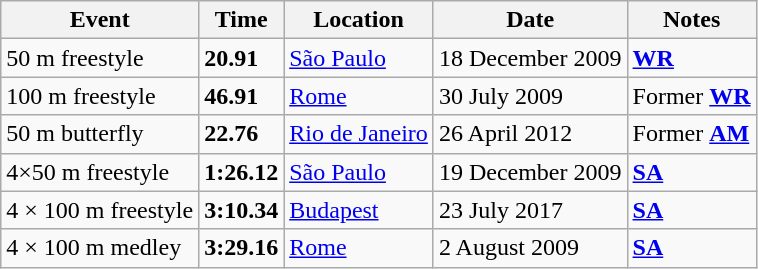<table class="wikitable">
<tr>
<th>Event</th>
<th>Time</th>
<th>Location</th>
<th>Date</th>
<th>Notes</th>
</tr>
<tr>
<td>50 m freestyle</td>
<td><strong>20.91</strong></td>
<td><a href='#'>São Paulo</a></td>
<td>18 December 2009</td>
<td><strong><a href='#'>WR</a></strong></td>
</tr>
<tr>
<td>100 m freestyle</td>
<td><strong>46.91</strong></td>
<td><a href='#'>Rome</a></td>
<td>30 July 2009</td>
<td>Former <strong><a href='#'>WR</a></strong></td>
</tr>
<tr>
<td>50 m butterfly</td>
<td><strong>22.76</strong></td>
<td><a href='#'>Rio de Janeiro</a></td>
<td>26 April 2012</td>
<td>Former <strong><a href='#'>AM</a></strong></td>
</tr>
<tr>
<td>4×50 m freestyle</td>
<td><strong>1:26.12</strong></td>
<td><a href='#'>São Paulo</a></td>
<td>19 December 2009</td>
<td><strong><a href='#'>SA</a></strong></td>
</tr>
<tr>
<td>4 × 100 m freestyle</td>
<td><strong>3:10.34</strong></td>
<td><a href='#'>Budapest</a></td>
<td>23 July 2017</td>
<td><strong><a href='#'>SA</a></strong></td>
</tr>
<tr>
<td>4 × 100 m medley</td>
<td><strong>3:29.16</strong></td>
<td><a href='#'>Rome</a></td>
<td>2 August 2009</td>
<td><strong><a href='#'>SA</a></strong></td>
</tr>
</table>
